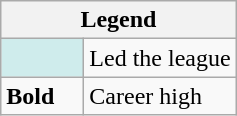<table class="wikitable">
<tr>
<th colspan="2">Legend</th>
</tr>
<tr>
<td style="background:#cfecec; width:3em;"></td>
<td>Led the league</td>
</tr>
<tr>
<td><strong>Bold</strong></td>
<td>Career high</td>
</tr>
</table>
